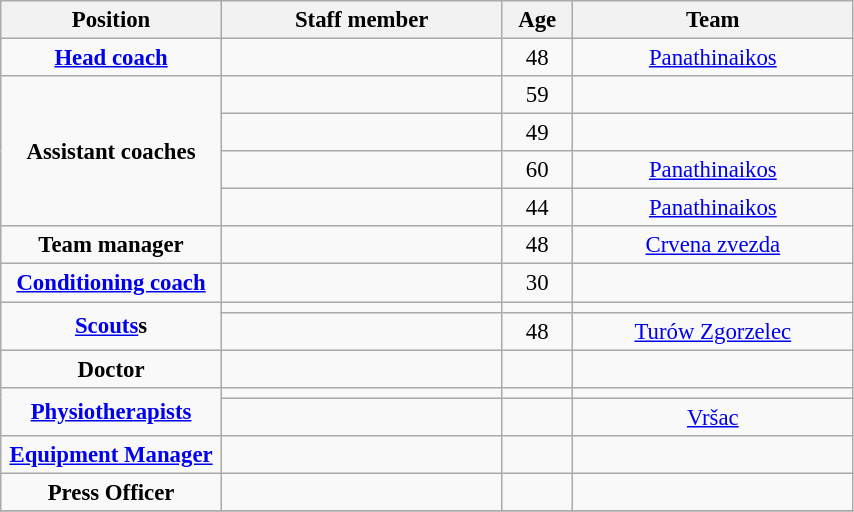<table class="wikitable sortable" style="text-align:center; font-size:95%">
<tr>
<th scope="col" width="140px">Position</th>
<th scope="col" width="180px">Staff member</th>
<th scope="col" width="40px">Age</th>
<th scope="col" width="180px">Team</th>
</tr>
<tr>
<td><strong><a href='#'>Head coach</a></strong></td>
<td> </td>
<td>48</td>
<td> <a href='#'>Panathinaikos</a></td>
</tr>
<tr>
<td rowspan=4><strong>Assistant coaches</strong></td>
<td> </td>
<td>59</td>
<td></td>
</tr>
<tr>
<td> </td>
<td>49</td>
<td></td>
</tr>
<tr>
<td> </td>
<td>60</td>
<td> <a href='#'>Panathinaikos</a></td>
</tr>
<tr>
<td> </td>
<td>44</td>
<td> <a href='#'>Panathinaikos</a></td>
</tr>
<tr>
<td><strong>Team manager</strong></td>
<td> </td>
<td>48</td>
<td> <a href='#'>Crvena zvezda</a></td>
</tr>
<tr>
<td><strong><a href='#'>Conditioning coach</a></strong></td>
<td> </td>
<td>30</td>
<td></td>
</tr>
<tr>
<td rowspan=2><strong><a href='#'>Scouts</a>s</strong></td>
<td> </td>
<td></td>
<td></td>
</tr>
<tr>
<td> </td>
<td>48</td>
<td> <a href='#'>Turów Zgorzelec</a></td>
</tr>
<tr>
<td><strong>Doctor</strong></td>
<td> </td>
<td></td>
<td></td>
</tr>
<tr>
<td rowspan=2><strong><a href='#'>Physiotherapists</a></strong></td>
<td> </td>
<td></td>
<td></td>
</tr>
<tr>
<td> </td>
<td></td>
<td> <a href='#'>Vršac</a></td>
</tr>
<tr>
<td><strong><a href='#'>Equipment Manager</a></strong></td>
<td> </td>
<td></td>
<td></td>
</tr>
<tr>
<td><strong>Press Officer</strong></td>
<td> </td>
<td></td>
<td></td>
</tr>
<tr>
</tr>
</table>
